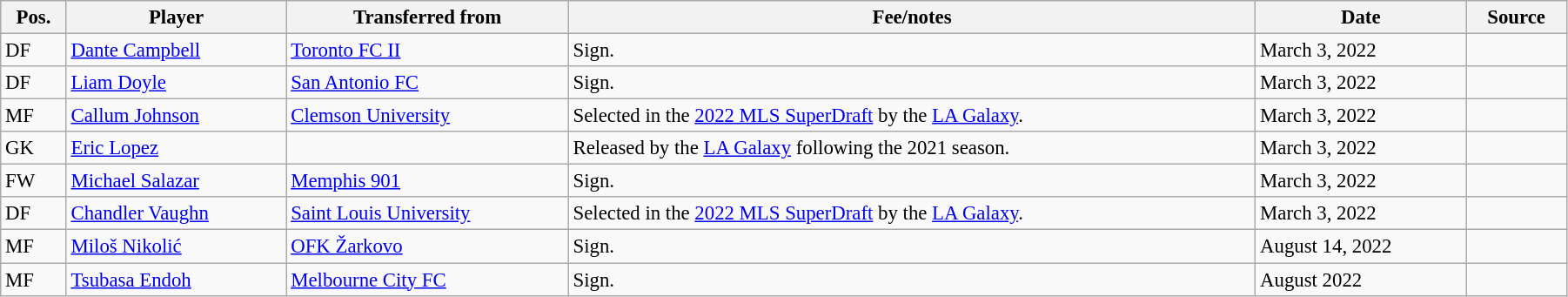<table class="wikitable sortable" style="width:95%; text-align:center; font-size:95%; text-align:left;">
<tr>
<th>Pos.</th>
<th>Player</th>
<th>Transferred from</th>
<th>Fee/notes</th>
<th>Date</th>
<th>Source</th>
</tr>
<tr>
<td>DF</td>
<td> <a href='#'>Dante Campbell</a></td>
<td> <a href='#'>Toronto FC II</a></td>
<td>Sign.</td>
<td>March 3, 2022</td>
<td align=center></td>
</tr>
<tr>
<td>DF</td>
<td> <a href='#'>Liam Doyle</a></td>
<td> <a href='#'>San Antonio FC</a></td>
<td>Sign.</td>
<td>March 3, 2022</td>
<td align=center></td>
</tr>
<tr>
<td>MF</td>
<td> <a href='#'>Callum Johnson</a></td>
<td> <a href='#'>Clemson University</a></td>
<td>Selected in the <a href='#'>2022 MLS SuperDraft</a> by the <a href='#'>LA Galaxy</a>.</td>
<td>March 3, 2022</td>
<td align=center></td>
</tr>
<tr>
<td>GK</td>
<td> <a href='#'>Eric Lopez</a></td>
<td></td>
<td>Released by the <a href='#'>LA Galaxy</a> following the 2021 season.</td>
<td>March 3, 2022</td>
<td align=center></td>
</tr>
<tr>
<td>FW</td>
<td> <a href='#'>Michael Salazar</a></td>
<td> <a href='#'>Memphis 901</a></td>
<td>Sign.</td>
<td>March 3, 2022</td>
<td align=center></td>
</tr>
<tr>
<td>DF</td>
<td> <a href='#'>Chandler Vaughn</a></td>
<td> <a href='#'>Saint Louis University</a></td>
<td>Selected in the <a href='#'>2022 MLS SuperDraft</a> by the <a href='#'>LA Galaxy</a>.</td>
<td>March 3, 2022</td>
<td align=center></td>
</tr>
<tr>
<td>MF</td>
<td> <a href='#'>Miloš Nikolić</a></td>
<td> <a href='#'>OFK Žarkovo</a></td>
<td>Sign.</td>
<td>August 14, 2022</td>
<td align=center></td>
</tr>
<tr>
<td>MF</td>
<td> <a href='#'>Tsubasa Endoh</a></td>
<td> <a href='#'>Melbourne City FC</a></td>
<td>Sign.</td>
<td>August 2022</td>
<td align=center></td>
</tr>
</table>
